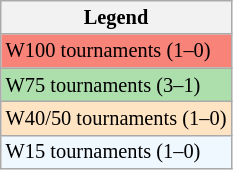<table class=wikitable style="font-size:85%;">
<tr>
<th>Legend</th>
</tr>
<tr style="background:#f88379;">
<td>W100 tournaments (1–0)</td>
</tr>
<tr style="background:#addfad;">
<td>W75 tournaments (3–1)</td>
</tr>
<tr style="background:#ffe4c4;">
<td>W40/50 tournaments (1–0)</td>
</tr>
<tr style="background:#f0f8ff;">
<td>W15 tournaments (1–0)</td>
</tr>
</table>
